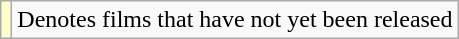<table class="wikitable">
<tr>
<td style="background:#FFFFCC;"></td>
<td>Denotes films that have not yet been released</td>
</tr>
</table>
